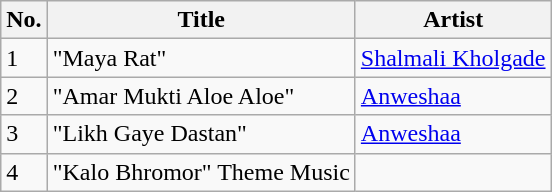<table class="wikitable">
<tr>
<th>No.</th>
<th>Title</th>
<th>Artist</th>
</tr>
<tr>
<td>1</td>
<td>"Maya Rat"</td>
<td><a href='#'>Shalmali Kholgade</a></td>
</tr>
<tr>
<td>2</td>
<td>"Amar Mukti Aloe Aloe"</td>
<td><a href='#'>Anweshaa</a></td>
</tr>
<tr>
<td>3</td>
<td>"Likh Gaye Dastan"</td>
<td><a href='#'>Anweshaa</a></td>
</tr>
<tr>
<td>4</td>
<td>"Kalo Bhromor" Theme Music</td>
<td></td>
</tr>
</table>
